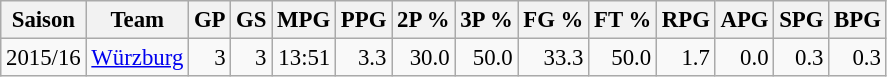<table class="wikitable sortable" style="font-size:95%; text-align:right;">
<tr>
<th>Saison</th>
<th>Team</th>
<th>GP</th>
<th>GS</th>
<th>MPG</th>
<th>PPG</th>
<th>2P %</th>
<th>3P %</th>
<th>FG %</th>
<th>FT %</th>
<th>RPG</th>
<th>APG</th>
<th>SPG</th>
<th>BPG</th>
</tr>
<tr>
<td align="left">2015/16</td>
<td align="left"><a href='#'>Würzburg</a></td>
<td>3</td>
<td>3</td>
<td>13:51</td>
<td>3.3</td>
<td>30.0</td>
<td>50.0</td>
<td>33.3</td>
<td>50.0</td>
<td>1.7</td>
<td>0.0</td>
<td>0.3</td>
<td>0.3</td>
</tr>
</table>
